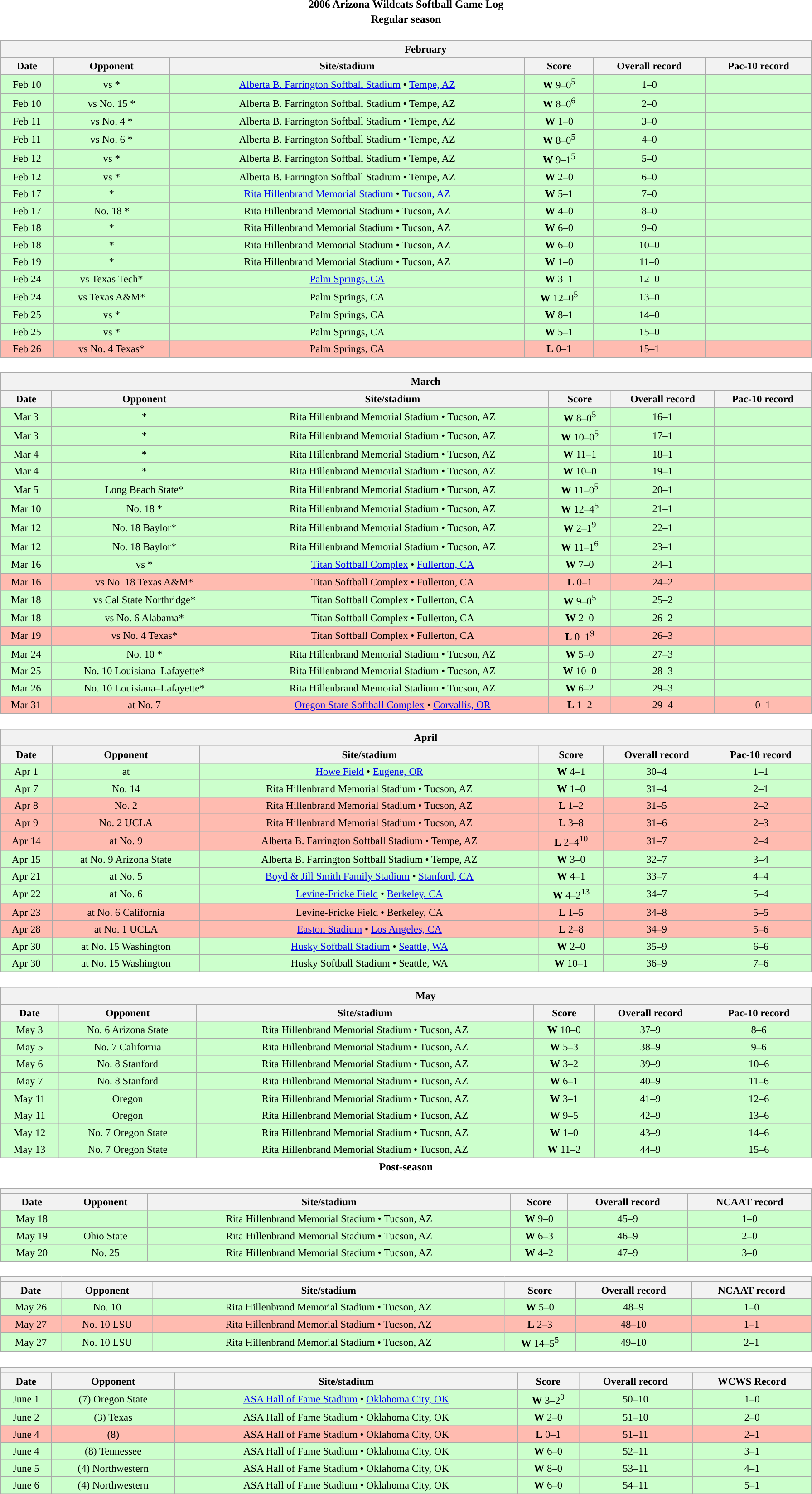<table class="toccolours" width=95% style="margin:1.5em auto; text-align:center;">
<tr>
<th colspan=2>2006 Arizona Wildcats Softball Game Log</th>
</tr>
<tr>
<th colspan=2>Regular season</th>
</tr>
<tr valign="top">
<td><br><table class="wikitable collapsible collapsed" style="margin:auto; font-size:95%; width:100%">
<tr>
<th colspan=10 style="padding-left:4em;">February</th>
</tr>
<tr>
<th>Date</th>
<th>Opponent</th>
<th>Site/stadium</th>
<th>Score</th>
<th>Overall record</th>
<th>Pac-10 record</th>
</tr>
<tr bgcolor=ccffcc>
<td>Feb 10</td>
<td>vs *</td>
<td><a href='#'>Alberta B. Farrington Softball Stadium</a> • <a href='#'>Tempe, AZ</a></td>
<td><strong>W</strong> 9–0<sup>5</sup></td>
<td>1–0</td>
<td></td>
</tr>
<tr bgcolor=ccffcc>
<td>Feb 10</td>
<td>vs No. 15 *</td>
<td>Alberta B. Farrington Softball Stadium • Tempe, AZ</td>
<td><strong>W</strong> 8–0<sup>6</sup></td>
<td>2–0</td>
<td></td>
</tr>
<tr bgcolor=ccffcc>
<td>Feb 11</td>
<td>vs No. 4 *</td>
<td>Alberta B. Farrington Softball Stadium • Tempe, AZ</td>
<td><strong>W</strong> 1–0</td>
<td>3–0</td>
<td></td>
</tr>
<tr bgcolor=ccffcc>
<td>Feb 11</td>
<td>vs No. 6 *</td>
<td>Alberta B. Farrington Softball Stadium • Tempe, AZ</td>
<td><strong>W</strong> 8–0<sup>5</sup></td>
<td>4–0</td>
<td></td>
</tr>
<tr bgcolor=ccffcc>
<td>Feb 12</td>
<td>vs *</td>
<td>Alberta B. Farrington Softball Stadium • Tempe, AZ</td>
<td><strong>W</strong> 9–1<sup>5</sup></td>
<td>5–0</td>
<td></td>
</tr>
<tr bgcolor=ccffcc>
<td>Feb 12</td>
<td>vs *</td>
<td>Alberta B. Farrington Softball Stadium • Tempe, AZ</td>
<td><strong>W</strong> 2–0</td>
<td>6–0</td>
<td></td>
</tr>
<tr bgcolor=ccffcc>
<td>Feb 17</td>
<td>*</td>
<td><a href='#'>Rita Hillenbrand Memorial Stadium</a> • <a href='#'>Tucson, AZ</a></td>
<td><strong>W</strong> 5–1</td>
<td>7–0</td>
<td></td>
</tr>
<tr bgcolor=ccffcc>
<td>Feb 17</td>
<td>No. 18 *</td>
<td>Rita Hillenbrand Memorial Stadium • Tucson, AZ</td>
<td><strong>W</strong> 4–0</td>
<td>8–0</td>
<td></td>
</tr>
<tr bgcolor=ccffcc>
<td>Feb 18</td>
<td>*</td>
<td>Rita Hillenbrand Memorial Stadium • Tucson, AZ</td>
<td><strong>W</strong> 6–0</td>
<td>9–0</td>
<td></td>
</tr>
<tr bgcolor=ccffcc>
<td>Feb 18</td>
<td>*</td>
<td>Rita Hillenbrand Memorial Stadium • Tucson, AZ</td>
<td><strong>W</strong> 6–0</td>
<td>10–0</td>
<td></td>
</tr>
<tr bgcolor=ccffcc>
<td>Feb 19</td>
<td>*</td>
<td>Rita Hillenbrand Memorial Stadium • Tucson, AZ</td>
<td><strong>W</strong> 1–0</td>
<td>11–0</td>
<td></td>
</tr>
<tr bgcolor=ccffcc>
<td>Feb 24</td>
<td>vs Texas Tech*</td>
<td><a href='#'>Palm Springs, CA</a></td>
<td><strong>W</strong> 3–1</td>
<td>12–0</td>
<td></td>
</tr>
<tr bgcolor=ccffcc>
<td>Feb 24</td>
<td>vs Texas A&M*</td>
<td>Palm Springs, CA</td>
<td><strong>W</strong> 12–0<sup>5</sup></td>
<td>13–0</td>
<td></td>
</tr>
<tr bgcolor=ccffcc>
<td>Feb 25</td>
<td>vs *</td>
<td>Palm Springs, CA</td>
<td><strong>W</strong> 8–1</td>
<td>14–0</td>
<td></td>
</tr>
<tr bgcolor=ccffcc>
<td>Feb 25</td>
<td>vs *</td>
<td>Palm Springs, CA</td>
<td><strong>W</strong> 5–1</td>
<td>15–0</td>
<td></td>
</tr>
<tr bgcolor=ffbbb>
<td>Feb 26</td>
<td>vs No. 4 Texas*</td>
<td>Palm Springs, CA</td>
<td><strong>L</strong> 0–1</td>
<td>15–1</td>
<td></td>
</tr>
</table>
</td>
</tr>
<tr>
<td><br><table class="wikitable collapsible collapsed" style="margin:auto; font-size:95%; width:100%">
<tr>
<th colspan=10 style="padding-left:4em;">March</th>
</tr>
<tr>
<th>Date</th>
<th>Opponent</th>
<th>Site/stadium</th>
<th>Score</th>
<th>Overall record</th>
<th>Pac-10 record</th>
</tr>
<tr bgcolor=ccffcc>
<td>Mar 3</td>
<td>*</td>
<td>Rita Hillenbrand Memorial Stadium • Tucson, AZ</td>
<td><strong>W</strong> 8–0<sup>5</sup></td>
<td>16–1</td>
<td></td>
</tr>
<tr bgcolor=ccffcc>
<td>Mar 3</td>
<td>*</td>
<td>Rita Hillenbrand Memorial Stadium • Tucson, AZ</td>
<td><strong>W</strong> 10–0<sup>5</sup></td>
<td>17–1</td>
<td></td>
</tr>
<tr bgcolor=ccffcc>
<td>Mar 4</td>
<td>*</td>
<td>Rita Hillenbrand Memorial Stadium • Tucson, AZ</td>
<td><strong>W</strong> 11–1</td>
<td>18–1</td>
<td></td>
</tr>
<tr bgcolor=ccffcc>
<td>Mar 4</td>
<td>*</td>
<td>Rita Hillenbrand Memorial Stadium • Tucson, AZ</td>
<td><strong>W</strong> 10–0</td>
<td>19–1</td>
<td></td>
</tr>
<tr bgcolor=ccffcc>
<td>Mar 5</td>
<td>Long Beach State*</td>
<td>Rita Hillenbrand Memorial Stadium • Tucson, AZ</td>
<td><strong>W</strong> 11–0<sup>5</sup></td>
<td>20–1</td>
<td></td>
</tr>
<tr bgcolor=ccffcc>
<td>Mar 10</td>
<td>No. 18 *</td>
<td>Rita Hillenbrand Memorial Stadium • Tucson, AZ</td>
<td><strong>W</strong> 12–4<sup>5</sup></td>
<td>21–1</td>
<td></td>
</tr>
<tr bgcolor=ccffcc>
<td>Mar 12</td>
<td>No. 18 Baylor*</td>
<td>Rita Hillenbrand Memorial Stadium • Tucson, AZ</td>
<td><strong>W</strong> 2–1<sup>9</sup></td>
<td>22–1</td>
<td></td>
</tr>
<tr bgcolor=ccffcc>
<td>Mar 12</td>
<td>No. 18 Baylor*</td>
<td>Rita Hillenbrand Memorial Stadium • Tucson, AZ</td>
<td><strong>W</strong> 11–1<sup>6</sup></td>
<td>23–1</td>
<td></td>
</tr>
<tr bgcolor=ccffcc>
<td>Mar 16</td>
<td>vs *</td>
<td><a href='#'>Titan Softball Complex</a> • <a href='#'>Fullerton, CA</a></td>
<td><strong>W</strong> 7–0</td>
<td>24–1</td>
<td></td>
</tr>
<tr bgcolor=ffbbb>
<td>Mar 16</td>
<td>vs No. 18 Texas A&M*</td>
<td>Titan Softball Complex • Fullerton, CA</td>
<td><strong>L</strong> 0–1</td>
<td>24–2</td>
<td></td>
</tr>
<tr bgcolor=ccffcc>
<td>Mar 18</td>
<td>vs Cal State Northridge*</td>
<td>Titan Softball Complex • Fullerton, CA</td>
<td><strong>W</strong> 9–0<sup>5</sup></td>
<td>25–2</td>
<td></td>
</tr>
<tr bgcolor=ccffcc>
<td>Mar 18</td>
<td>vs No. 6 Alabama*</td>
<td>Titan Softball Complex • Fullerton, CA</td>
<td><strong>W</strong> 2–0</td>
<td>26–2</td>
<td></td>
</tr>
<tr bgcolor=ffbbb>
<td>Mar 19</td>
<td>vs No. 4 Texas*</td>
<td>Titan Softball Complex • Fullerton, CA</td>
<td><strong>L</strong> 0–1<sup>9</sup></td>
<td>26–3</td>
<td></td>
</tr>
<tr bgcolor=ccffcc>
<td>Mar 24</td>
<td>No. 10 *</td>
<td>Rita Hillenbrand Memorial Stadium • Tucson, AZ</td>
<td><strong>W</strong> 5–0</td>
<td>27–3</td>
<td></td>
</tr>
<tr bgcolor=ccffcc>
<td>Mar 25</td>
<td>No. 10 Louisiana–Lafayette*</td>
<td>Rita Hillenbrand Memorial Stadium • Tucson, AZ</td>
<td><strong>W</strong> 10–0</td>
<td>28–3</td>
<td></td>
</tr>
<tr bgcolor=ccffcc>
<td>Mar 26</td>
<td>No. 10 Louisiana–Lafayette*</td>
<td>Rita Hillenbrand Memorial Stadium • Tucson, AZ</td>
<td><strong>W</strong> 6–2</td>
<td>29–3</td>
<td></td>
</tr>
<tr bgcolor=ffbbb>
<td>Mar 31</td>
<td>at No. 7 </td>
<td><a href='#'>Oregon State Softball Complex</a> • <a href='#'>Corvallis, OR</a></td>
<td><strong>L</strong> 1–2</td>
<td>29–4</td>
<td>0–1</td>
</tr>
</table>
</td>
</tr>
<tr>
<td><br><table class="wikitable collapsible collapsed" style="margin:auto; font-size:95%; width:100%">
<tr>
<th colspan=10 style="padding-left:4em;">April</th>
</tr>
<tr>
<th>Date</th>
<th>Opponent</th>
<th>Site/stadium</th>
<th>Score</th>
<th>Overall record</th>
<th>Pac-10 record</th>
</tr>
<tr bgcolor=ccffcc>
<td>Apr 1</td>
<td>at </td>
<td><a href='#'>Howe Field</a> • <a href='#'>Eugene, OR</a></td>
<td><strong>W</strong> 4–1</td>
<td>30–4</td>
<td>1–1</td>
</tr>
<tr bgcolor=ccffcc>
<td>Apr 7</td>
<td>No. 14 </td>
<td>Rita Hillenbrand Memorial Stadium • Tucson, AZ</td>
<td><strong>W</strong> 1–0</td>
<td>31–4</td>
<td>2–1</td>
</tr>
<tr bgcolor=ffbbb>
<td>Apr 8</td>
<td>No. 2 </td>
<td>Rita Hillenbrand Memorial Stadium • Tucson, AZ</td>
<td><strong>L</strong> 1–2</td>
<td>31–5</td>
<td>2–2</td>
</tr>
<tr bgcolor=ffbbb>
<td>Apr 9</td>
<td>No. 2 UCLA</td>
<td>Rita Hillenbrand Memorial Stadium • Tucson, AZ</td>
<td><strong>L</strong> 3–8</td>
<td>31–6</td>
<td>2–3</td>
</tr>
<tr bgcolor=ffbbb>
<td>Apr 14</td>
<td>at No. 9 </td>
<td>Alberta B. Farrington Softball Stadium • Tempe, AZ</td>
<td><strong>L</strong> 2–4<sup>10</sup></td>
<td>31–7</td>
<td>2–4</td>
</tr>
<tr bgcolor=ccffcc>
<td>Apr 15</td>
<td>at No. 9 Arizona State</td>
<td>Alberta B. Farrington Softball Stadium • Tempe, AZ</td>
<td><strong>W</strong> 3–0</td>
<td>32–7</td>
<td>3–4</td>
</tr>
<tr bgcolor=ccffcc>
<td>Apr 21</td>
<td>at No. 5 </td>
<td><a href='#'>Boyd & Jill Smith Family Stadium</a> • <a href='#'>Stanford, CA</a></td>
<td><strong>W</strong> 4–1</td>
<td>33–7</td>
<td>4–4</td>
</tr>
<tr bgcolor=ccffcc>
<td>Apr 22</td>
<td>at No. 6 </td>
<td><a href='#'>Levine-Fricke Field</a> • <a href='#'>Berkeley, CA</a></td>
<td><strong>W</strong> 4–2<sup>13</sup></td>
<td>34–7</td>
<td>5–4</td>
</tr>
<tr bgcolor=ffbbb>
<td>Apr 23</td>
<td>at No. 6 California</td>
<td>Levine-Fricke Field • Berkeley, CA</td>
<td><strong>L</strong> 1–5</td>
<td>34–8</td>
<td>5–5</td>
</tr>
<tr bgcolor=ffbbb>
<td>Apr 28</td>
<td>at No. 1 UCLA</td>
<td><a href='#'>Easton Stadium</a> • <a href='#'>Los Angeles, CA</a></td>
<td><strong>L</strong> 2–8</td>
<td>34–9</td>
<td>5–6</td>
</tr>
<tr bgcolor=ccffcc>
<td>Apr 30</td>
<td>at No. 15 Washington</td>
<td><a href='#'>Husky Softball Stadium</a> • <a href='#'>Seattle, WA</a></td>
<td><strong>W</strong> 2–0</td>
<td>35–9</td>
<td>6–6</td>
</tr>
<tr bgcolor=ccffcc>
<td>Apr 30</td>
<td>at No. 15 Washington</td>
<td>Husky Softball Stadium • Seattle, WA</td>
<td><strong>W</strong> 10–1</td>
<td>36–9</td>
<td>7–6</td>
</tr>
</table>
</td>
</tr>
<tr>
<td><br><table class="wikitable collapsible collapsed" style="margin:auto; font-size:95%; width:100%">
<tr>
<th colspan=10 style="padding-left:4em;">May</th>
</tr>
<tr>
<th>Date</th>
<th>Opponent</th>
<th>Site/stadium</th>
<th>Score</th>
<th>Overall record</th>
<th>Pac-10 record</th>
</tr>
<tr bgcolor=ccffcc>
<td>May 3</td>
<td>No. 6 Arizona State</td>
<td>Rita Hillenbrand Memorial Stadium • Tucson, AZ</td>
<td><strong>W</strong> 10–0</td>
<td>37–9</td>
<td>8–6</td>
</tr>
<tr bgcolor=ccffcc>
<td>May 5</td>
<td>No. 7 California</td>
<td>Rita Hillenbrand Memorial Stadium • Tucson, AZ</td>
<td><strong>W</strong> 5–3</td>
<td>38–9</td>
<td>9–6</td>
</tr>
<tr bgcolor=ccffcc>
<td>May 6</td>
<td>No. 8 Stanford</td>
<td>Rita Hillenbrand Memorial Stadium • Tucson, AZ</td>
<td><strong>W</strong> 3–2</td>
<td>39–9</td>
<td>10–6</td>
</tr>
<tr bgcolor=ccffcc>
<td>May 7</td>
<td>No. 8 Stanford</td>
<td>Rita Hillenbrand Memorial Stadium • Tucson, AZ</td>
<td><strong>W</strong> 6–1</td>
<td>40–9</td>
<td>11–6</td>
</tr>
<tr bgcolor=ccffcc>
<td>May 11</td>
<td>Oregon</td>
<td>Rita Hillenbrand Memorial Stadium • Tucson, AZ</td>
<td><strong>W</strong> 3–1</td>
<td>41–9</td>
<td>12–6</td>
</tr>
<tr bgcolor=ccffcc>
<td>May 11</td>
<td>Oregon</td>
<td>Rita Hillenbrand Memorial Stadium • Tucson, AZ</td>
<td><strong>W</strong> 9–5</td>
<td>42–9</td>
<td>13–6</td>
</tr>
<tr bgcolor=ccffcc>
<td>May 12</td>
<td>No. 7 Oregon State</td>
<td>Rita Hillenbrand Memorial Stadium • Tucson, AZ</td>
<td><strong>W</strong> 1–0</td>
<td>43–9</td>
<td>14–6</td>
</tr>
<tr bgcolor=ccffcc>
<td>May 13</td>
<td>No. 7 Oregon State</td>
<td>Rita Hillenbrand Memorial Stadium • Tucson, AZ</td>
<td><strong>W</strong> 11–2</td>
<td>44–9</td>
<td>15–6</td>
</tr>
</table>
</td>
</tr>
<tr>
<th colspan=2>Post-season</th>
</tr>
<tr>
<td><br><table class="wikitable collapsible collapsed" style="margin:auto; font-size:95%; width:100%">
<tr>
<th colspan=10 style="padding-left:4em;"><a href='#'></a></th>
</tr>
<tr>
<th>Date</th>
<th>Opponent</th>
<th>Site/stadium</th>
<th>Score</th>
<th>Overall record</th>
<th>NCAAT record</th>
</tr>
<tr bgcolor=ccffcc>
<td>May 18</td>
<td></td>
<td>Rita Hillenbrand Memorial Stadium • Tucson, AZ</td>
<td><strong>W</strong> 9–0</td>
<td>45–9</td>
<td>1–0</td>
</tr>
<tr bgcolor=ccffcc>
<td>May 19</td>
<td>Ohio State</td>
<td>Rita Hillenbrand Memorial Stadium • Tucson, AZ</td>
<td><strong>W</strong> 6–3</td>
<td>46–9</td>
<td>2–0</td>
</tr>
<tr bgcolor=ccffcc>
<td>May 20</td>
<td>No. 25 </td>
<td>Rita Hillenbrand Memorial Stadium • Tucson, AZ</td>
<td><strong>W</strong> 4–2</td>
<td>47–9</td>
<td>3–0</td>
</tr>
</table>
</td>
</tr>
<tr>
<td><br><table class="wikitable collapsible collapsed" style="margin:auto; font-size:95%; width:100%">
<tr>
<th colspan=10 style="padding-left:4em;"><a href='#'></a></th>
</tr>
<tr>
<th>Date</th>
<th>Opponent</th>
<th>Site/stadium</th>
<th>Score</th>
<th>Overall record</th>
<th>NCAAT record</th>
</tr>
<tr bgcolor=ccffcc>
<td>May 26</td>
<td>No. 10 </td>
<td>Rita Hillenbrand Memorial Stadium • Tucson, AZ</td>
<td><strong>W</strong> 5–0</td>
<td>48–9</td>
<td>1–0</td>
</tr>
<tr bgcolor=ffbbb>
<td>May 27</td>
<td>No. 10 LSU</td>
<td>Rita Hillenbrand Memorial Stadium • Tucson, AZ</td>
<td><strong>L</strong> 2–3</td>
<td>48–10</td>
<td>1–1</td>
</tr>
<tr bgcolor=ccffcc>
<td>May 27</td>
<td>No. 10 LSU</td>
<td>Rita Hillenbrand Memorial Stadium • Tucson, AZ</td>
<td><strong>W</strong> 14–5<sup>5</sup></td>
<td>49–10</td>
<td>2–1</td>
</tr>
</table>
</td>
</tr>
<tr>
<td><br><table class="wikitable collapsible collapsed" style="margin:auto; font-size:95%; width:100%">
<tr>
<th colspan=10 style="padding-left:4em;"><a href='#'></a></th>
</tr>
<tr>
<th>Date</th>
<th>Opponent</th>
<th>Site/stadium</th>
<th>Score</th>
<th>Overall record</th>
<th>WCWS Record</th>
</tr>
<tr bgcolor=ccffcc>
<td>June 1</td>
<td>(7) Oregon State</td>
<td><a href='#'>ASA Hall of Fame Stadium</a> • <a href='#'>Oklahoma City, OK</a></td>
<td><strong>W</strong> 3–2<sup>9</sup></td>
<td>50–10</td>
<td>1–0</td>
</tr>
<tr bgcolor=ccffcc>
<td>June 2</td>
<td>(3) Texas</td>
<td>ASA Hall of Fame Stadium • Oklahoma City, OK</td>
<td><strong>W</strong> 2–0</td>
<td>51–10</td>
<td>2–0</td>
</tr>
<tr bgcolor=ffbbb>
<td>June 4</td>
<td>(8) </td>
<td>ASA Hall of Fame Stadium • Oklahoma City, OK</td>
<td><strong>L</strong> 0–1</td>
<td>51–11</td>
<td>2–1</td>
</tr>
<tr bgcolor=ccffcc>
<td>June 4</td>
<td>(8) Tennessee</td>
<td>ASA Hall of Fame Stadium • Oklahoma City, OK</td>
<td><strong>W</strong> 6–0</td>
<td>52–11</td>
<td>3–1</td>
</tr>
<tr bgcolor=ccffcc>
<td>June 5</td>
<td>(4) Northwestern</td>
<td>ASA Hall of Fame Stadium • Oklahoma City, OK</td>
<td><strong>W</strong> 8–0</td>
<td>53–11</td>
<td>4–1</td>
</tr>
<tr bgcolor=ccffcc>
<td>June 6</td>
<td>(4) Northwestern</td>
<td>ASA Hall of Fame Stadium • Oklahoma City, OK</td>
<td><strong>W</strong> 6–0</td>
<td>54–11</td>
<td>5–1</td>
</tr>
</table>
</td>
</tr>
</table>
